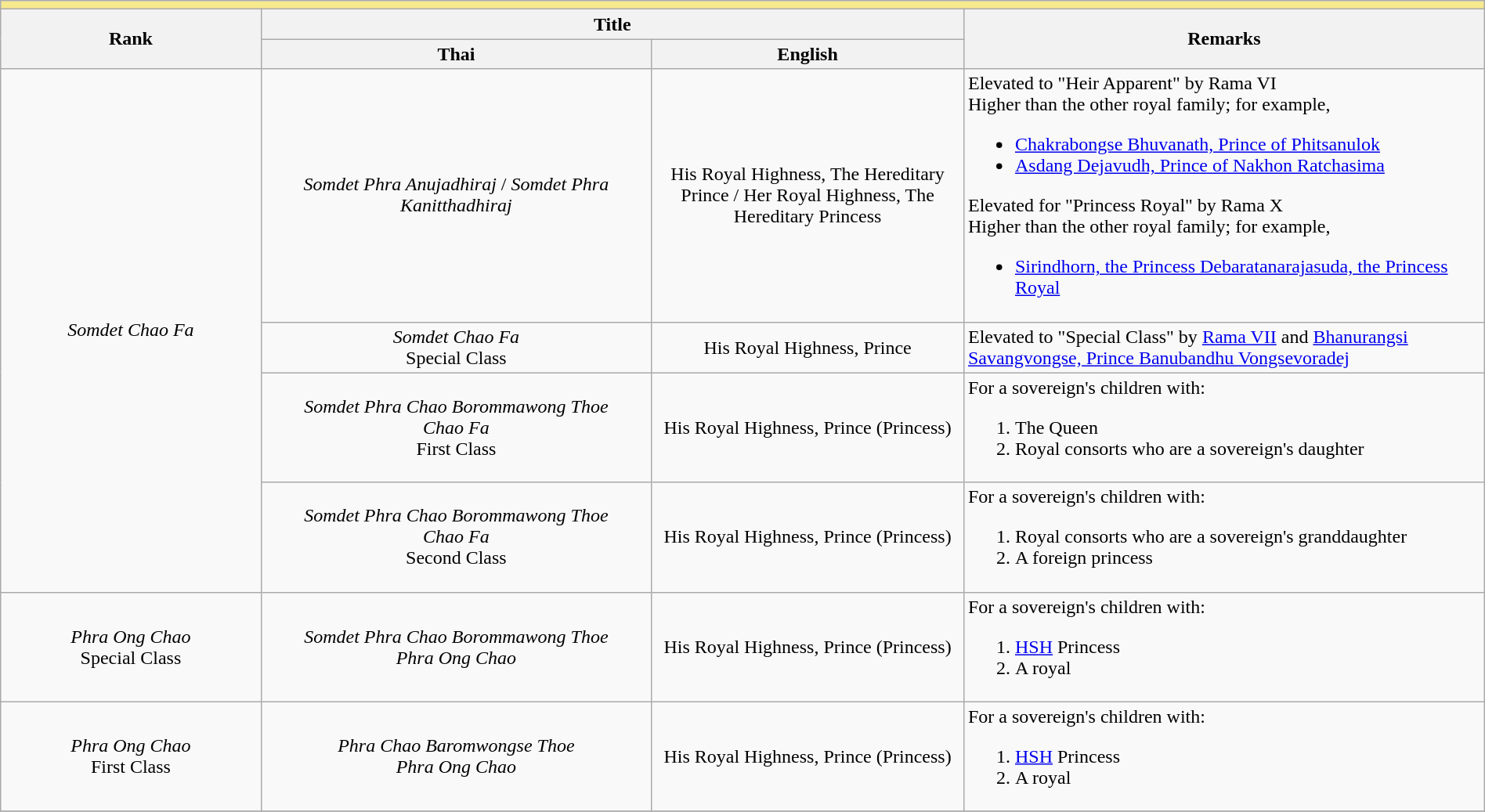<table class="wikitable" width="100%">
<tr>
<td colspan=4 style="background: #F7E98E;"></td>
</tr>
<tr>
<th rowspan=2 width="10%">Rank</th>
<th colspan=2 width="25%">Title</th>
<th rowspan=2 width="20%">Remarks</th>
</tr>
<tr>
<th width="15%">Thai</th>
<th width="12%">English</th>
</tr>
<tr>
<td rowspan=4 align="center"><em>Somdet Chao Fa</em></td>
<td align="center"><em>Somdet Phra Anujadhiraj</em> / <em>Somdet Phra Kanitthadhiraj</em></td>
<td align="center">His Royal Highness, The Hereditary Prince / Her Royal Highness, The Hereditary Princess</td>
<td>Elevated to "Heir Apparent" by Rama VI<br> Higher than the other royal family; for example,<br><ul><li><a href='#'>Chakrabongse Bhuvanath, Prince of Phitsanulok</a></li><li><a href='#'>Asdang Dejavudh, Prince of Nakhon Ratchasima</a></li></ul>Elevated for "Princess Royal" by Rama X<br> Higher than the other royal family; for example,<ul><li><a href='#'>Sirindhorn, the Princess Debaratanarajasuda, the Princess Royal</a></li></ul></td>
</tr>
<tr>
<td align="center"><em>Somdet Chao Fa</em> <br> Special Class</td>
<td align="center">His Royal Highness, Prince</td>
<td>Elevated to "Special Class" by <a href='#'>Rama VII</a> and <a href='#'>Bhanurangsi Savangvongse, Prince Banubandhu Vongsevoradej</a></td>
</tr>
<tr>
<td align="center"><em>Somdet Phra Chao Borommawong Thoe</em> <br> <em>Chao Fa</em> <br> First Class</td>
<td align="center">His Royal Highness, Prince (Princess)</td>
<td>For a sovereign's children with:<br><ol><li>The Queen</li><li>Royal consorts who are a sovereign's daughter</li></ol></td>
</tr>
<tr>
<td align="center"><em>Somdet Phra Chao Borommawong Thoe</em> <br> <em>Chao Fa</em> <br> Second Class</td>
<td align="center">His Royal Highness, Prince (Princess)</td>
<td>For a sovereign's children with:<br><ol><li>Royal consorts who are a sovereign's granddaughter</li><li>A foreign princess</li></ol></td>
</tr>
<tr>
<td align="center"><em>Phra Ong Chao</em> <br> Special Class</td>
<td align="center"><em>Somdet Phra Chao Borommawong Thoe</em> <br> <em>Phra Ong Chao</em> <br></td>
<td align="center">His Royal Highness, Prince (Princess)</td>
<td>For a sovereign's children with:<br><ol><li><a href='#'>HSH</a> Princess</li><li>A royal</li></ol></td>
</tr>
<tr>
<td align="center"><em>Phra Ong Chao</em> <br> First Class</td>
<td align="center"><em>Phra Chao Baromwongse Thoe</em> <br> <em>Phra Ong Chao</em></td>
<td align="center">His Royal Highness, Prince (Princess)</td>
<td>For a sovereign's children with:<br><ol><li><a href='#'>HSH</a> Princess</li><li>A royal</li></ol></td>
</tr>
<tr>
</tr>
</table>
